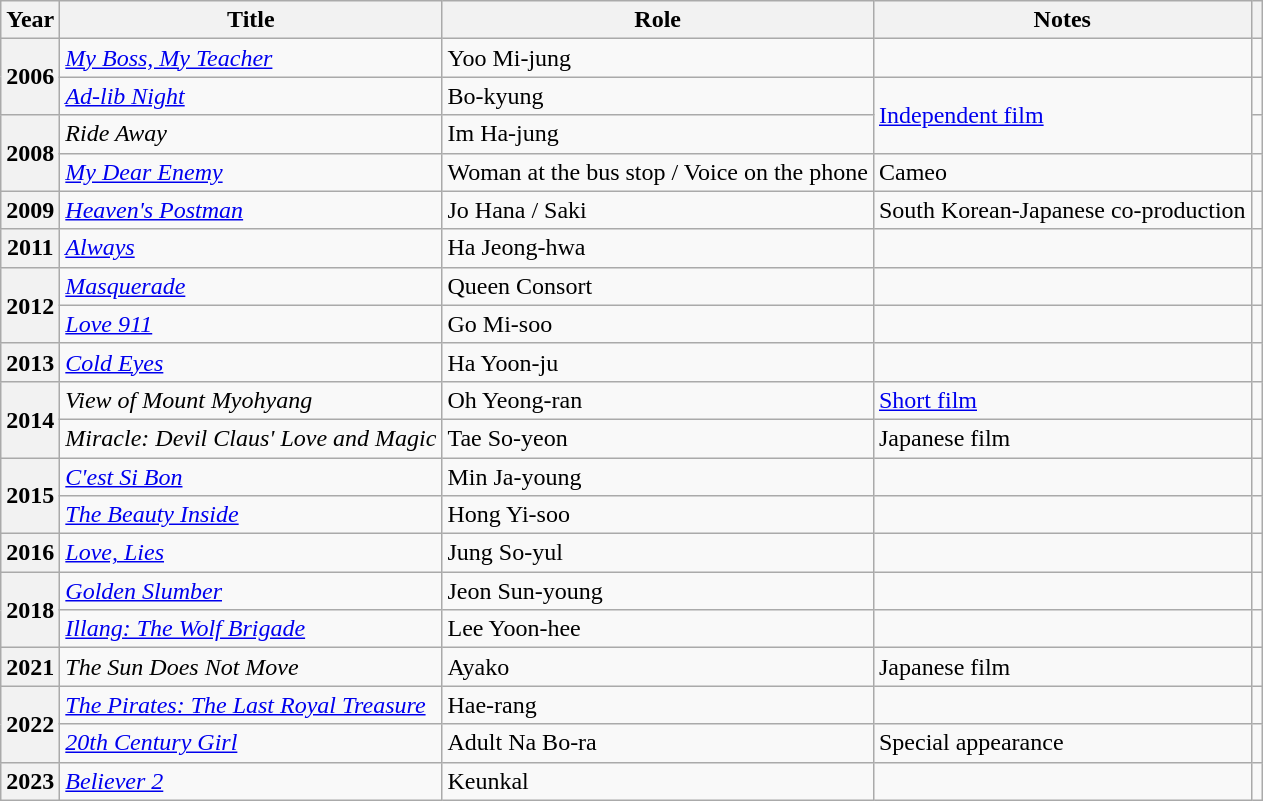<table class="wikitable plainrowheaders sortable">
<tr>
<th scope="col">Year</th>
<th scope="col">Title</th>
<th scope="col">Role</th>
<th scope="col" class="unsortable">Notes</th>
<th scope="col" class="unsortable"></th>
</tr>
<tr>
<th scope="row" rowspan="2">2006</th>
<td><em><a href='#'>My Boss, My Teacher</a></em></td>
<td>Yoo Mi-jung</td>
<td></td>
<td style="text-align:center"></td>
</tr>
<tr>
<td><em><a href='#'>Ad-lib Night</a></em></td>
<td>Bo-kyung</td>
<td rowspan="2"><a href='#'>Independent film</a></td>
<td style="text-align:center"></td>
</tr>
<tr>
<th scope="row" rowspan="2">2008</th>
<td><em>Ride Away</em></td>
<td>Im Ha-jung</td>
<td style="text-align:center"></td>
</tr>
<tr>
<td><em><a href='#'>My Dear Enemy</a></em></td>
<td>Woman at the bus stop / Voice on the phone</td>
<td>Cameo</td>
<td style="text-align:center"></td>
</tr>
<tr>
<th scope="row">2009</th>
<td><em><a href='#'>Heaven's Postman</a></em></td>
<td>Jo Hana / Saki</td>
<td>South Korean-Japanese co-production</td>
<td style="text-align:center"></td>
</tr>
<tr>
<th scope="row">2011</th>
<td><em><a href='#'>Always</a></em></td>
<td>Ha Jeong-hwa</td>
<td></td>
<td style="text-align:center"></td>
</tr>
<tr>
<th scope="row" rowspan="2">2012</th>
<td><em><a href='#'>Masquerade</a></em></td>
<td>Queen Consort</td>
<td></td>
<td style="text-align:center"></td>
</tr>
<tr>
<td><em><a href='#'>Love 911</a></em></td>
<td>Go Mi-soo</td>
<td></td>
<td style="text-align:center"></td>
</tr>
<tr>
<th scope="row">2013</th>
<td><em><a href='#'>Cold Eyes</a></em></td>
<td>Ha Yoon-ju</td>
<td></td>
<td style="text-align:center"></td>
</tr>
<tr>
<th scope="row" rowspan="2">2014</th>
<td><em>View of Mount Myohyang</em></td>
<td>Oh Yeong-ran</td>
<td><a href='#'>Short film</a></td>
<td style="text-align:center"></td>
</tr>
<tr>
<td><em>Miracle: Devil Claus' Love and Magic</em></td>
<td>Tae So-yeon</td>
<td>Japanese film</td>
<td style="text-align:center"></td>
</tr>
<tr>
<th scope="row" rowspan="2">2015</th>
<td><em><a href='#'>C'est Si Bon</a></em></td>
<td>Min Ja-young</td>
<td></td>
<td style="text-align:center"></td>
</tr>
<tr>
<td><em><a href='#'>The Beauty Inside</a></em></td>
<td>Hong Yi-soo</td>
<td></td>
<td style="text-align:center"></td>
</tr>
<tr>
<th scope="row">2016</th>
<td><em><a href='#'>Love, Lies</a></em></td>
<td>Jung So-yul</td>
<td></td>
<td style="text-align:center"></td>
</tr>
<tr>
<th scope="row" rowspan="2">2018</th>
<td><em><a href='#'>Golden Slumber</a></em></td>
<td>Jeon Sun-young</td>
<td></td>
<td style="text-align:center"></td>
</tr>
<tr>
<td><em><a href='#'>Illang: The Wolf Brigade</a></em></td>
<td>Lee Yoon-hee</td>
<td></td>
<td style="text-align:center"></td>
</tr>
<tr>
<th scope="row">2021</th>
<td><em>The Sun Does Not Move</em></td>
<td>Ayako</td>
<td>Japanese film</td>
<td style="text-align:center"></td>
</tr>
<tr>
<th scope="row" rowspan="2">2022</th>
<td><em><a href='#'>The Pirates: The Last Royal Treasure</a></em></td>
<td>Hae-rang</td>
<td></td>
<td style="text-align:center"></td>
</tr>
<tr>
<td><em><a href='#'>20th Century Girl</a></em></td>
<td>Adult Na Bo-ra</td>
<td>Special appearance</td>
<td style="text-align:center"></td>
</tr>
<tr>
<th scope="row">2023</th>
<td><em><a href='#'>Believer 2</a></em></td>
<td>Keunkal</td>
<td></td>
<td style="text-align:center"></td>
</tr>
</table>
